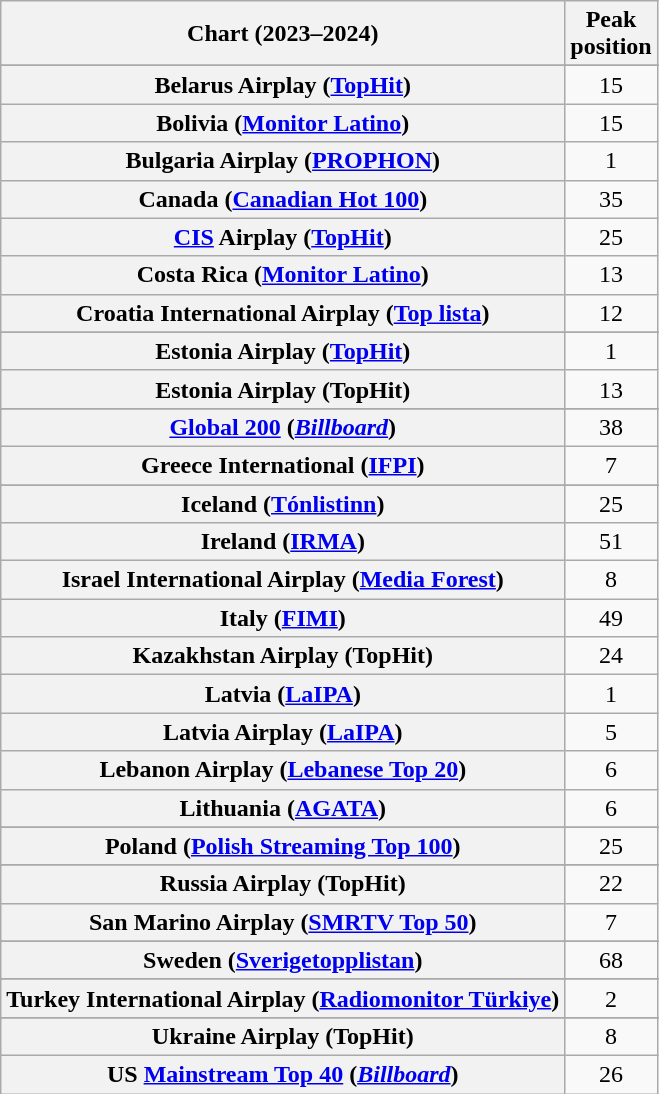<table class="wikitable sortable plainrowheaders" style="text-align:center">
<tr>
<th scope="col">Chart (2023–2024)</th>
<th scope="col">Peak<br>position</th>
</tr>
<tr>
</tr>
<tr>
<th scope="row">Belarus Airplay (<a href='#'>TopHit</a>)</th>
<td>15</td>
</tr>
<tr>
<th scope="row">Bolivia (<a href='#'>Monitor Latino</a>)</th>
<td>15</td>
</tr>
<tr>
<th scope="row">Bulgaria Airplay (<a href='#'>PROPHON</a>)</th>
<td>1</td>
</tr>
<tr>
<th scope="row">Canada (<a href='#'>Canadian Hot 100</a>)</th>
<td>35</td>
</tr>
<tr>
<th scope="row"><a href='#'>CIS</a> Airplay (<a href='#'>TopHit</a>)</th>
<td>25</td>
</tr>
<tr>
<th scope="row">Costa Rica (<a href='#'>Monitor Latino</a>)</th>
<td>13</td>
</tr>
<tr>
<th scope="row">Croatia International Airplay (<a href='#'>Top lista</a>)</th>
<td>12</td>
</tr>
<tr>
</tr>
<tr>
</tr>
<tr>
</tr>
<tr>
<th scope="row">Estonia Airplay (<a href='#'>TopHit</a>)</th>
<td>1</td>
</tr>
<tr>
<th scope="row">Estonia Airplay (TopHit)<br></th>
<td>13</td>
</tr>
<tr>
</tr>
<tr>
<th scope="row"><a href='#'>Global 200</a> (<em><a href='#'>Billboard</a></em>)</th>
<td>38</td>
</tr>
<tr>
<th scope="row">Greece International (<a href='#'>IFPI</a>)</th>
<td>7</td>
</tr>
<tr>
</tr>
<tr>
</tr>
<tr>
</tr>
<tr>
</tr>
<tr>
<th scope="row">Iceland (<a href='#'>Tónlistinn</a>)</th>
<td>25</td>
</tr>
<tr>
<th scope="row">Ireland (<a href='#'>IRMA</a>)</th>
<td>51</td>
</tr>
<tr>
<th scope="row">Israel International Airplay (<a href='#'>Media Forest</a>)</th>
<td>8</td>
</tr>
<tr>
<th scope="row">Italy (<a href='#'>FIMI</a>)</th>
<td>49</td>
</tr>
<tr>
<th scope="row">Kazakhstan Airplay (TopHit)</th>
<td>24</td>
</tr>
<tr>
<th scope="row">Latvia (<a href='#'>LaIPA</a>)</th>
<td>1</td>
</tr>
<tr>
<th scope="row">Latvia Airplay (<a href='#'>LaIPA</a>)</th>
<td>5</td>
</tr>
<tr>
<th scope="row">Lebanon Airplay (<a href='#'>Lebanese Top 20</a>)</th>
<td>6</td>
</tr>
<tr>
<th scope="row">Lithuania (<a href='#'>AGATA</a>)</th>
<td>6</td>
</tr>
<tr>
</tr>
<tr>
<th scope="row">Poland (<a href='#'>Polish Streaming Top 100</a>)</th>
<td>25</td>
</tr>
<tr>
</tr>
<tr>
<th scope="row">Russia Airplay (TopHit)</th>
<td>22</td>
</tr>
<tr>
<th scope="row">San Marino Airplay (<a href='#'>SMRTV Top 50</a>)<br></th>
<td>7</td>
</tr>
<tr>
</tr>
<tr>
</tr>
<tr>
<th scope="row">Sweden (<a href='#'>Sverigetopplistan</a>)</th>
<td>68</td>
</tr>
<tr>
</tr>
<tr>
<th scope="row">Turkey International Airplay (<a href='#'>Radiomonitor Türkiye</a>)</th>
<td>2</td>
</tr>
<tr>
</tr>
<tr>
<th scope="row">Ukraine Airplay (TopHit)</th>
<td>8</td>
</tr>
<tr>
<th scope="row">US <a href='#'>Mainstream Top 40</a> (<em><a href='#'>Billboard</a></em>)</th>
<td>26</td>
</tr>
</table>
